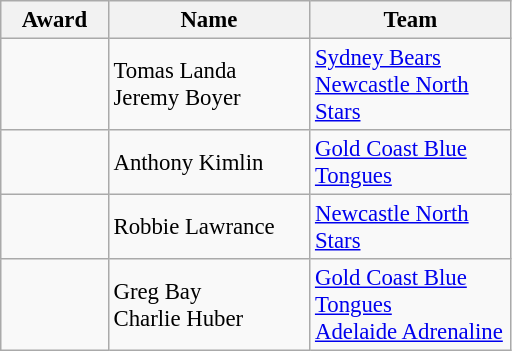<table class="sortable wikitable" style="width:27%;text-align:left;font-size:95%;">
<tr>
<th width=50>Award</th>
<th width=100>Name</th>
<th width=100>Team</th>
</tr>
<tr>
<td></td>
<td> Tomas Landa <br>  Jeremy Boyer</td>
<td><a href='#'>Sydney Bears</a> <br> <a href='#'>Newcastle North Stars</a></td>
</tr>
<tr>
<td></td>
<td> Anthony Kimlin</td>
<td><a href='#'>Gold Coast Blue Tongues</a></td>
</tr>
<tr>
<td></td>
<td> Robbie Lawrance</td>
<td><a href='#'>Newcastle North Stars</a></td>
</tr>
<tr>
<td></td>
<td> Greg Bay <br>  Charlie Huber</td>
<td><a href='#'>Gold Coast Blue Tongues</a> <br> <a href='#'>Adelaide Adrenaline</a></td>
</tr>
</table>
